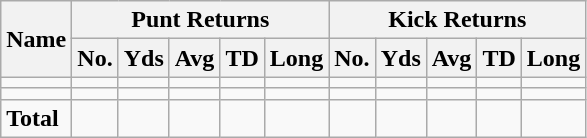<table class="wikitable" style="white-space:nowrap;">
<tr>
<th rowspan="2">Name</th>
<th colspan="5">Punt Returns</th>
<th colspan="5">Kick Returns</th>
</tr>
<tr>
<th>No.</th>
<th>Yds</th>
<th>Avg</th>
<th>TD</th>
<th>Long</th>
<th>No.</th>
<th>Yds</th>
<th>Avg</th>
<th>TD</th>
<th>Long</th>
</tr>
<tr>
<td></td>
<td></td>
<td></td>
<td></td>
<td></td>
<td></td>
<td></td>
<td></td>
<td></td>
<td></td>
<td></td>
</tr>
<tr>
<td></td>
<td></td>
<td></td>
<td></td>
<td></td>
<td></td>
<td></td>
<td></td>
<td></td>
<td></td>
<td></td>
</tr>
<tr>
<td><strong>Total</strong></td>
<td></td>
<td></td>
<td></td>
<td></td>
<td></td>
<td></td>
<td></td>
<td></td>
<td></td>
<td></td>
</tr>
</table>
